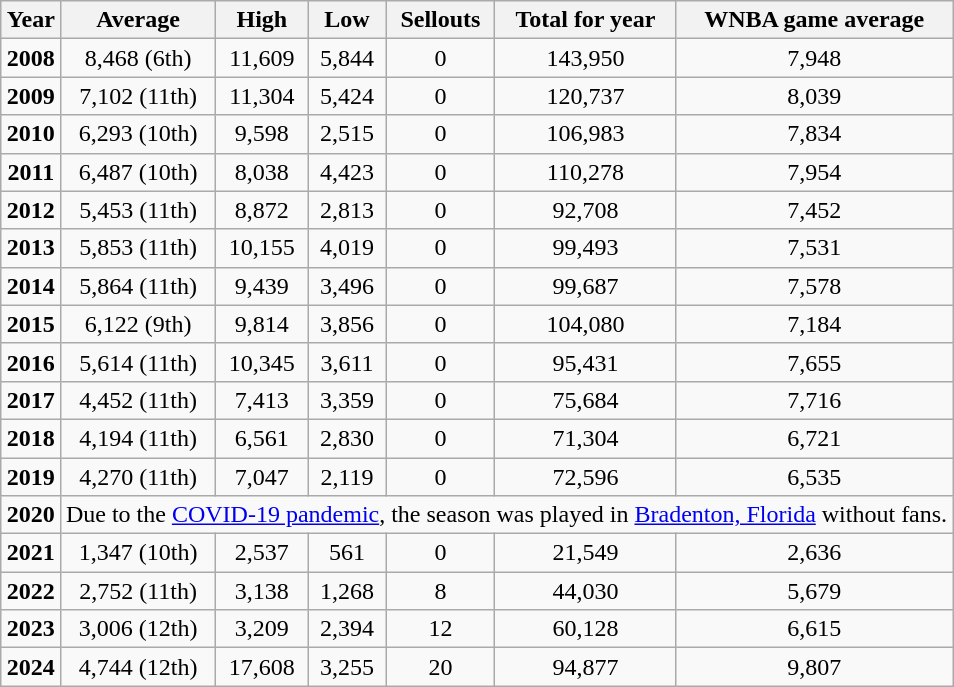<table class="wikitable" style="text-align:center; margin:0.5em auto;">
<tr>
<th>Year</th>
<th>Average</th>
<th>High</th>
<th>Low</th>
<th>Sellouts</th>
<th>Total for year</th>
<th>WNBA game average</th>
</tr>
<tr>
<td><strong>2008</strong></td>
<td>8,468 (6th)</td>
<td>11,609</td>
<td>5,844</td>
<td>0</td>
<td>143,950</td>
<td>7,948</td>
</tr>
<tr>
<td><strong>2009</strong></td>
<td>7,102 (11th)</td>
<td>11,304</td>
<td>5,424</td>
<td>0</td>
<td>120,737</td>
<td>8,039</td>
</tr>
<tr>
<td><strong>2010</strong></td>
<td>6,293 (10th)</td>
<td>9,598</td>
<td>2,515</td>
<td>0</td>
<td>106,983</td>
<td>7,834</td>
</tr>
<tr>
<td><strong>2011</strong></td>
<td>6,487 (10th)</td>
<td>8,038</td>
<td>4,423</td>
<td>0</td>
<td>110,278</td>
<td>7,954</td>
</tr>
<tr>
<td><strong>2012</strong></td>
<td>5,453 (11th)</td>
<td>8,872</td>
<td>2,813</td>
<td>0</td>
<td>92,708</td>
<td>7,452</td>
</tr>
<tr>
<td><strong>2013</strong></td>
<td>5,853 (11th)</td>
<td>10,155</td>
<td>4,019</td>
<td>0</td>
<td>99,493</td>
<td>7,531</td>
</tr>
<tr>
<td><strong>2014</strong></td>
<td>5,864 (11th)</td>
<td>9,439</td>
<td>3,496</td>
<td>0</td>
<td>99,687</td>
<td>7,578</td>
</tr>
<tr>
<td><strong>2015</strong></td>
<td>6,122 (9th)</td>
<td>9,814</td>
<td>3,856</td>
<td>0</td>
<td>104,080</td>
<td>7,184</td>
</tr>
<tr>
<td><strong>2016</strong></td>
<td>5,614 (11th)</td>
<td>10,345</td>
<td>3,611</td>
<td>0</td>
<td>95,431</td>
<td>7,655</td>
</tr>
<tr>
<td><strong>2017</strong></td>
<td>4,452 (11th)</td>
<td>7,413</td>
<td>3,359</td>
<td>0</td>
<td>75,684</td>
<td>7,716</td>
</tr>
<tr>
<td><strong>2018</strong></td>
<td>4,194 (11th)</td>
<td>6,561</td>
<td>2,830</td>
<td>0</td>
<td>71,304</td>
<td>6,721</td>
</tr>
<tr>
<td><strong>2019</strong></td>
<td>4,270 (11th)</td>
<td>7,047</td>
<td>2,119</td>
<td>0</td>
<td>72,596</td>
<td>6,535</td>
</tr>
<tr>
<td><strong>2020</strong></td>
<td colspan=6>Due to the <a href='#'>COVID-19 pandemic</a>, the season was played in <a href='#'>Bradenton, Florida</a> without fans.</td>
</tr>
<tr>
<td><strong>2021</strong></td>
<td>1,347 (10th)</td>
<td>2,537</td>
<td>561</td>
<td>0</td>
<td>21,549</td>
<td>2,636</td>
</tr>
<tr>
<td><strong>2022</strong></td>
<td>2,752 (11th)</td>
<td>3,138</td>
<td>1,268</td>
<td>8</td>
<td>44,030</td>
<td>5,679</td>
</tr>
<tr>
<td><strong>2023</strong></td>
<td>3,006 (12th)</td>
<td>3,209</td>
<td>2,394</td>
<td>12</td>
<td>60,128</td>
<td>6,615</td>
</tr>
<tr>
<td><strong>2024</strong></td>
<td>4,744 (12th)</td>
<td>17,608</td>
<td>3,255</td>
<td>20</td>
<td>94,877</td>
<td>9,807</td>
</tr>
</table>
